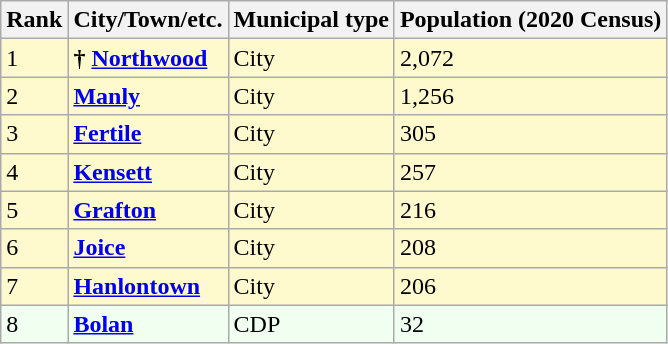<table class="wikitable sortable">
<tr>
<th>Rank</th>
<th>City/Town/etc.</th>
<th>Municipal type</th>
<th>Population (2020 Census)</th>
</tr>
<tr style="background-color:#FFFACD;">
<td>1</td>
<td><strong>†</strong> <strong><a href='#'>Northwood</a></strong></td>
<td>City</td>
<td>2,072</td>
</tr>
<tr style="background-color:#FFFACD;">
<td>2</td>
<td><strong><a href='#'>Manly</a></strong></td>
<td>City</td>
<td>1,256</td>
</tr>
<tr style="background-color:#FFFACD;">
<td>3</td>
<td><strong><a href='#'>Fertile</a></strong></td>
<td>City</td>
<td>305</td>
</tr>
<tr style="background-color:#FFFACD;">
<td>4</td>
<td><strong><a href='#'>Kensett</a></strong></td>
<td>City</td>
<td>257</td>
</tr>
<tr style="background-color:#FFFACD;">
<td>5</td>
<td><strong><a href='#'>Grafton</a></strong></td>
<td>City</td>
<td>216</td>
</tr>
<tr style="background-color:#FFFACD;">
<td>6</td>
<td><strong><a href='#'>Joice</a></strong></td>
<td>City</td>
<td>208</td>
</tr>
<tr style="background-color:#FFFACD;">
<td>7</td>
<td><strong><a href='#'>Hanlontown</a></strong></td>
<td>City</td>
<td>206</td>
</tr>
<tr style="background-color:#F0FFF0;">
<td>8</td>
<td><strong><a href='#'>Bolan</a></strong></td>
<td>CDP</td>
<td>32</td>
</tr>
</table>
